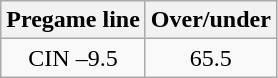<table class="wikitable">
<tr align="center">
<th style=>Pregame line</th>
<th style=>Over/under</th>
</tr>
<tr align="center">
<td>CIN –9.5</td>
<td>65.5</td>
</tr>
</table>
